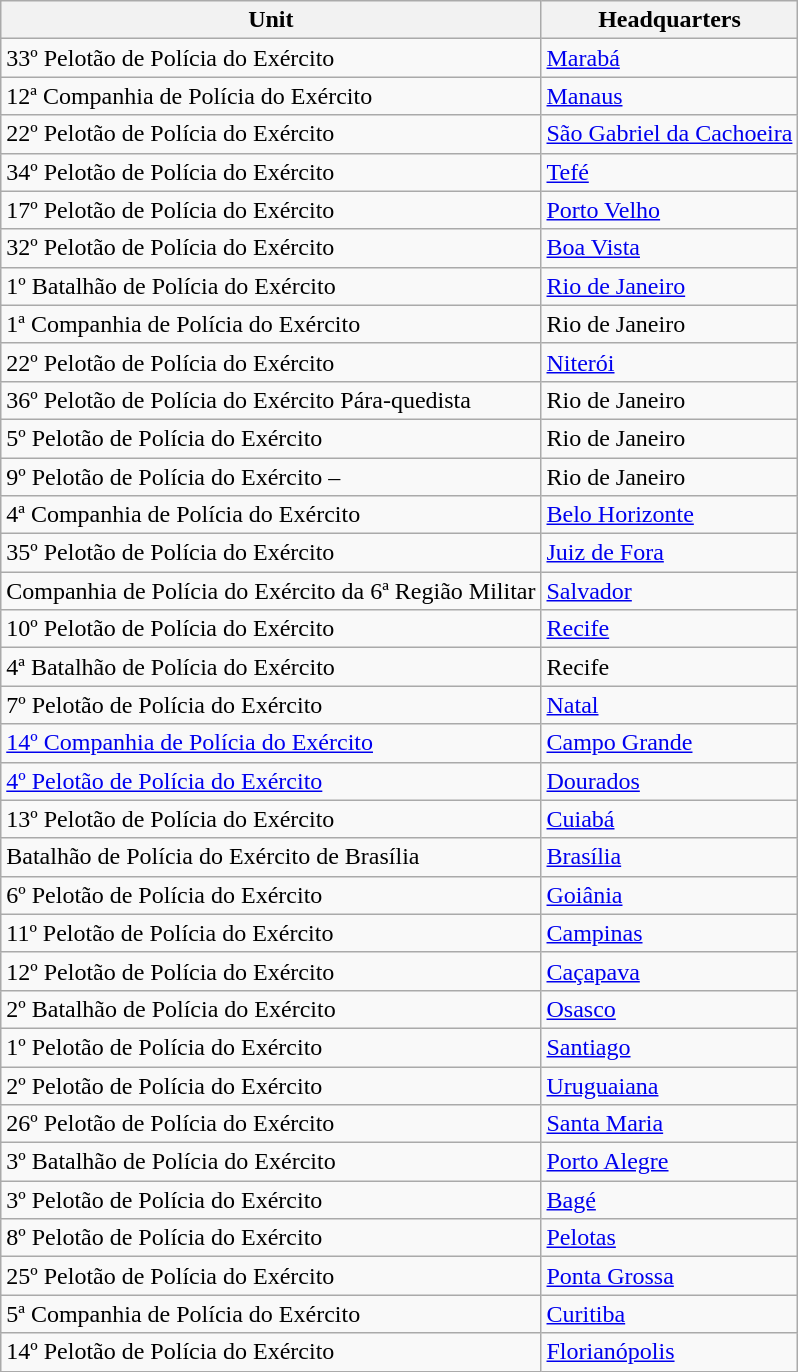<table class="wikitable sortable ">
<tr>
<th>Unit</th>
<th>Headquarters</th>
</tr>
<tr>
<td>33º Pelotão de Polícia do Exército</td>
<td><a href='#'>Marabá</a></td>
</tr>
<tr>
<td>12ª Companhia de Polícia do Exército</td>
<td><a href='#'>Manaus</a></td>
</tr>
<tr>
<td>22º Pelotão de Polícia do Exército</td>
<td><a href='#'>São Gabriel da Cachoeira</a></td>
</tr>
<tr>
<td>34º Pelotão de Polícia do Exército</td>
<td><a href='#'>Tefé</a></td>
</tr>
<tr>
<td>17º Pelotão de Polícia do Exército</td>
<td><a href='#'>Porto Velho</a></td>
</tr>
<tr>
<td>32º Pelotão de Polícia do Exército</td>
<td><a href='#'>Boa Vista</a></td>
</tr>
<tr>
<td>1º Batalhão de Polícia do Exército</td>
<td><a href='#'>Rio de Janeiro</a></td>
</tr>
<tr>
<td>1ª Companhia de Polícia do Exército</td>
<td>Rio de Janeiro</td>
</tr>
<tr>
<td>22º Pelotão de Polícia do Exército</td>
<td><a href='#'>Niterói</a></td>
</tr>
<tr>
<td>36º Pelotão de Polícia do Exército Pára-quedista</td>
<td>Rio de Janeiro</td>
</tr>
<tr>
<td>5º Pelotão de Polícia do Exército</td>
<td>Rio de Janeiro</td>
</tr>
<tr>
<td>9º Pelotão de Polícia do Exército –</td>
<td>Rio de Janeiro</td>
</tr>
<tr>
<td>4ª Companhia de Polícia do Exército</td>
<td><a href='#'>Belo Horizonte</a></td>
</tr>
<tr>
<td>35º Pelotão de Polícia do Exército</td>
<td><a href='#'>Juiz de Fora</a></td>
</tr>
<tr>
<td>Companhia de Polícia do Exército da 6ª Região Militar</td>
<td><a href='#'>Salvador</a></td>
</tr>
<tr>
<td>10º Pelotão de Polícia do Exército</td>
<td><a href='#'>Recife</a></td>
</tr>
<tr>
<td>4ª Batalhão de Polícia do Exército</td>
<td>Recife</td>
</tr>
<tr>
<td>7º Pelotão de Polícia do Exército</td>
<td><a href='#'>Natal</a></td>
</tr>
<tr>
<td><a href='#'>14º Companhia de Polícia do Exército</a></td>
<td><a href='#'>Campo Grande</a></td>
</tr>
<tr>
<td><a href='#'>4º Pelotão de Polícia do Exército</a></td>
<td><a href='#'>Dourados</a></td>
</tr>
<tr>
<td>13º Pelotão de Polícia do Exército</td>
<td><a href='#'>Cuiabá</a></td>
</tr>
<tr>
<td>Batalhão de Polícia do Exército de Brasília</td>
<td><a href='#'>Brasília</a></td>
</tr>
<tr>
<td>6º Pelotão de Polícia do Exército</td>
<td><a href='#'>Goiânia</a></td>
</tr>
<tr>
<td>11º Pelotão de Polícia do Exército</td>
<td><a href='#'>Campinas</a></td>
</tr>
<tr>
<td>12º Pelotão de Polícia do Exército</td>
<td><a href='#'>Caçapava</a></td>
</tr>
<tr>
<td>2º Batalhão de Polícia do Exército</td>
<td><a href='#'>Osasco</a></td>
</tr>
<tr>
<td>1º Pelotão de Polícia do Exército</td>
<td><a href='#'>Santiago</a></td>
</tr>
<tr>
<td>2º Pelotão de Polícia do Exército</td>
<td><a href='#'>Uruguaiana</a></td>
</tr>
<tr>
<td>26º Pelotão de Polícia do Exército</td>
<td><a href='#'>Santa Maria</a></td>
</tr>
<tr>
<td>3º Batalhão de Polícia do Exército</td>
<td><a href='#'>Porto Alegre</a></td>
</tr>
<tr>
<td>3º Pelotão de Polícia do Exército</td>
<td><a href='#'>Bagé</a></td>
</tr>
<tr>
<td>8º Pelotão de Polícia do Exército</td>
<td><a href='#'>Pelotas</a></td>
</tr>
<tr>
<td>25º Pelotão de Polícia do Exército</td>
<td><a href='#'>Ponta Grossa</a></td>
</tr>
<tr>
<td>5ª Companhia de Polícia do Exército</td>
<td><a href='#'>Curitiba</a></td>
</tr>
<tr>
<td>14º Pelotão de Polícia do Exército</td>
<td><a href='#'>Florianópolis</a></td>
</tr>
</table>
